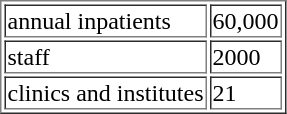<table border="1">
<tr>
<td>annual inpatients</td>
<td>60,000</td>
</tr>
<tr>
<td>staff</td>
<td>2000</td>
</tr>
<tr>
<td>clinics and institutes</td>
<td>21</td>
</tr>
</table>
